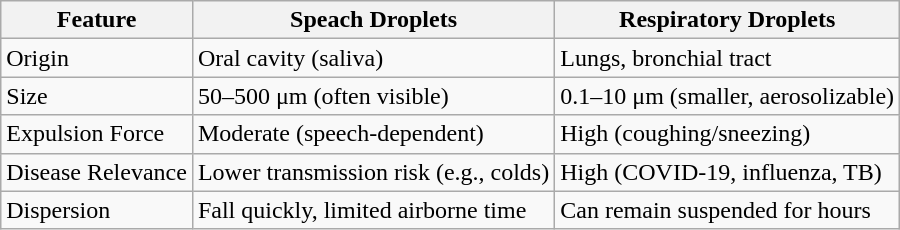<table class="wikitable">
<tr>
<th>Feature</th>
<th>Speach Droplets</th>
<th>Respiratory Droplets</th>
</tr>
<tr>
<td>Origin</td>
<td>Oral cavity (saliva)</td>
<td>Lungs, bronchial tract</td>
</tr>
<tr>
<td>Size</td>
<td>50–500 μm (often visible)</td>
<td>0.1–10 μm (smaller, aerosolizable)</td>
</tr>
<tr>
<td>Expulsion Force</td>
<td>Moderate (speech-dependent)</td>
<td>High (coughing/sneezing)</td>
</tr>
<tr>
<td>Disease Relevance</td>
<td>Lower transmission risk (e.g., colds)</td>
<td>High (COVID-19, influenza, TB)</td>
</tr>
<tr>
<td>Dispersion</td>
<td>Fall quickly, limited airborne time</td>
<td>Can remain suspended for hours</td>
</tr>
</table>
